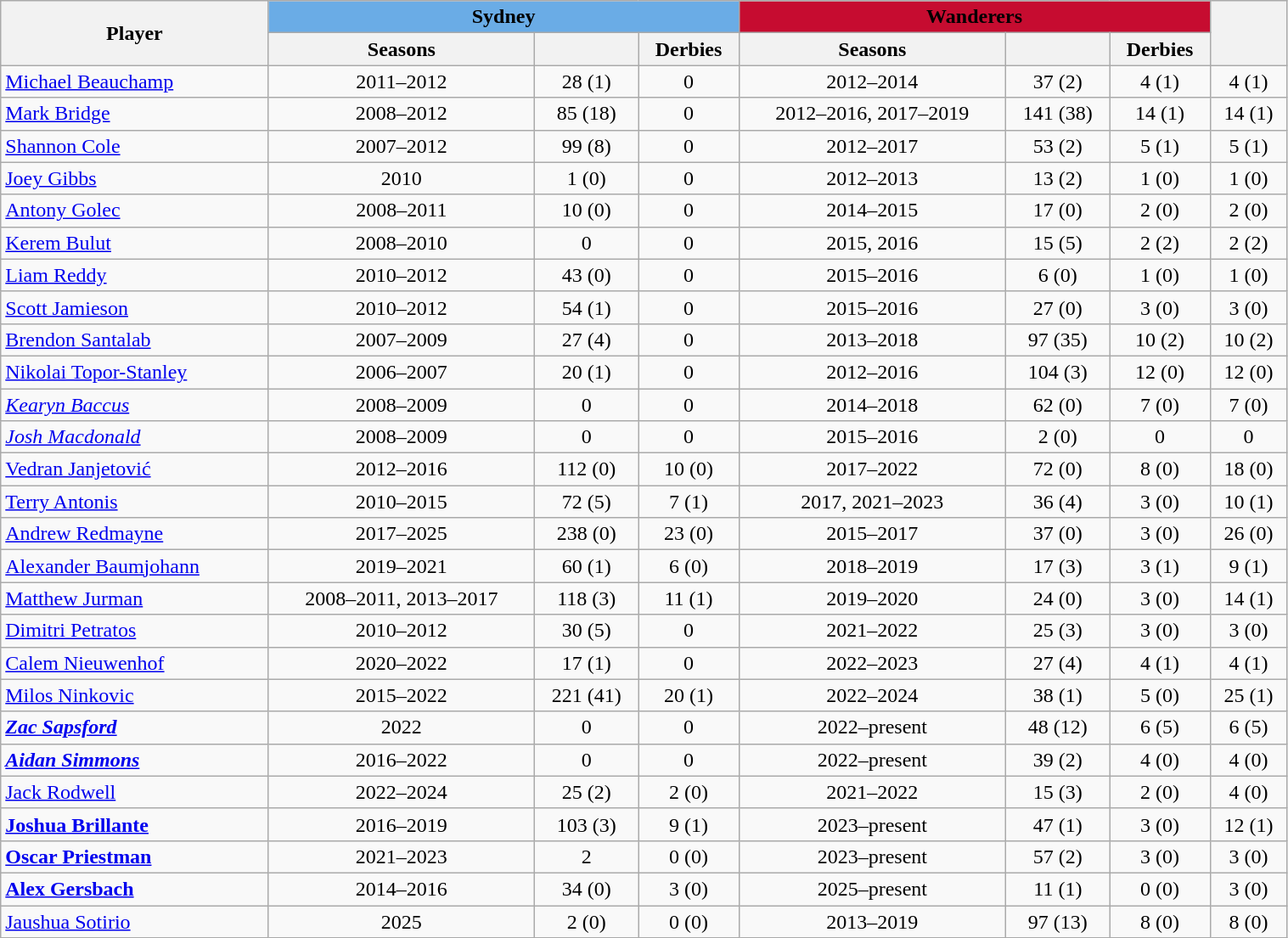<table class="wikitable" style="width:80%; text-align:center">
<tr>
<th rowspan=2>Player</th>
<th style="background:#6AACE6;" colspan=3>Sydney</th>
<th style="background:#C60C30;" colspan=3>Wanderers</th>
<th rowspan=2></th>
</tr>
<tr>
<th>Seasons</th>
<th></th>
<th>Derbies</th>
<th>Seasons</th>
<th></th>
<th>Derbies</th>
</tr>
<tr>
<td style="text-align:left"><a href='#'>Michael Beauchamp</a></td>
<td>2011–2012</td>
<td>28 (1)</td>
<td>0</td>
<td>2012–2014</td>
<td>37 (2)</td>
<td>4 (1)</td>
<td>4 (1)</td>
</tr>
<tr>
<td style="text-align:left"><a href='#'>Mark Bridge</a></td>
<td>2008–2012</td>
<td>85 (18)</td>
<td>0</td>
<td>2012–2016, 2017–2019</td>
<td>141 (38)</td>
<td>14 (1)</td>
<td>14 (1)</td>
</tr>
<tr>
<td style="text-align:left"><a href='#'>Shannon Cole</a></td>
<td>2007–2012</td>
<td>99 (8)</td>
<td>0</td>
<td>2012–2017</td>
<td>53 (2)</td>
<td>5 (1)</td>
<td>5 (1)</td>
</tr>
<tr>
<td style="text-align:left"><a href='#'>Joey Gibbs</a></td>
<td>2010</td>
<td>1 (0)</td>
<td>0</td>
<td>2012–2013</td>
<td>13 (2)</td>
<td>1 (0)</td>
<td>1 (0)</td>
</tr>
<tr>
<td style="text-align:left"><a href='#'>Antony Golec</a></td>
<td>2008–2011</td>
<td>10 (0)</td>
<td>0</td>
<td>2014–2015</td>
<td>17 (0)</td>
<td>2 (0)</td>
<td>2 (0)</td>
</tr>
<tr>
<td style="text-align:left"><a href='#'>Kerem Bulut</a></td>
<td>2008–2010</td>
<td>0</td>
<td>0</td>
<td>2015, 2016</td>
<td>15 (5)</td>
<td>2 (2)</td>
<td>2 (2)</td>
</tr>
<tr>
<td style="text-align:left"><a href='#'>Liam Reddy</a></td>
<td>2010–2012</td>
<td>43 (0)</td>
<td>0</td>
<td>2015–2016</td>
<td>6 (0)</td>
<td>1 (0)</td>
<td>1 (0)</td>
</tr>
<tr>
<td style="text-align:left"><a href='#'>Scott Jamieson</a></td>
<td>2010–2012</td>
<td>54 (1)</td>
<td>0</td>
<td>2015–2016</td>
<td>27 (0)</td>
<td>3 (0)</td>
<td>3 (0)</td>
</tr>
<tr>
<td style="text-align:left"><a href='#'>Brendon Santalab</a></td>
<td>2007–2009</td>
<td>27 (4)</td>
<td>0</td>
<td>2013–2018</td>
<td>97 (35)</td>
<td>10 (2)</td>
<td>10 (2)</td>
</tr>
<tr>
<td style="text-align:left"><a href='#'>Nikolai Topor-Stanley</a></td>
<td>2006–2007</td>
<td>20 (1)</td>
<td>0</td>
<td>2012–2016</td>
<td>104 (3)</td>
<td>12 (0)</td>
<td>12 (0)</td>
</tr>
<tr>
<td style="text-align:left"><em><a href='#'>Kearyn Baccus</a></em></td>
<td>2008–2009</td>
<td>0</td>
<td>0</td>
<td>2014–2018</td>
<td>62 (0)</td>
<td>7 (0)</td>
<td>7 (0)</td>
</tr>
<tr>
<td style="text-align:left"><em><a href='#'>Josh Macdonald</a></em></td>
<td>2008–2009</td>
<td>0</td>
<td>0</td>
<td>2015–2016</td>
<td>2 (0)</td>
<td>0</td>
<td>0</td>
</tr>
<tr>
<td style="text-align:left"><a href='#'>Vedran Janjetović</a></td>
<td>2012–2016</td>
<td>112 (0)</td>
<td>10 (0)</td>
<td>2017–2022</td>
<td>72 (0)</td>
<td>8 (0)</td>
<td>18 (0)</td>
</tr>
<tr>
<td style="text-align:left"><a href='#'>Terry Antonis</a></td>
<td>2010–2015</td>
<td>72 (5)</td>
<td>7 (1)</td>
<td>2017, 2021–2023</td>
<td>36 (4)</td>
<td>3 (0)</td>
<td>10 (1)</td>
</tr>
<tr>
<td style="text-align:left"><a href='#'>Andrew Redmayne</a></td>
<td>2017–2025</td>
<td>238 (0)</td>
<td>23 (0)</td>
<td>2015–2017</td>
<td>37 (0)</td>
<td>3 (0)</td>
<td>26 (0)</td>
</tr>
<tr>
<td style="text-align:left"><a href='#'>Alexander Baumjohann</a></td>
<td>2019–2021</td>
<td>60 (1)</td>
<td>6 (0)</td>
<td>2018–2019</td>
<td>17 (3)</td>
<td>3 (1)</td>
<td>9 (1)</td>
</tr>
<tr>
<td style="text-align:left"><a href='#'>Matthew Jurman</a></td>
<td>2008–2011, 2013–2017</td>
<td>118 (3)</td>
<td>11 (1)</td>
<td>2019–2020</td>
<td>24 (0)</td>
<td>3 (0)</td>
<td>14 (1)</td>
</tr>
<tr>
<td style="text-align:left"><a href='#'>Dimitri Petratos</a></td>
<td>2010–2012</td>
<td>30 (5)</td>
<td>0</td>
<td>2021–2022</td>
<td>25 (3)</td>
<td>3 (0)</td>
<td>3 (0)</td>
</tr>
<tr>
<td style="text-align:left"><a href='#'>Calem Nieuwenhof</a></td>
<td>2020–2022</td>
<td>17 (1)</td>
<td>0</td>
<td>2022–2023</td>
<td>27 (4)</td>
<td>4 (1)</td>
<td>4 (1)</td>
</tr>
<tr>
<td style="text-align:left"><a href='#'>Milos Ninkovic</a></td>
<td>2015–2022</td>
<td>221 (41)</td>
<td>20 (1)</td>
<td>2022–2024</td>
<td>38 (1)</td>
<td>5 (0)</td>
<td>25 (1)</td>
</tr>
<tr>
<td style="text-align:left"><strong><em><a href='#'>Zac Sapsford</a></em></strong></td>
<td>2022</td>
<td>0</td>
<td>0</td>
<td>2022–present</td>
<td>48 (12)</td>
<td>6 (5)</td>
<td>6 (5)</td>
</tr>
<tr>
<td style="text-align:left"><strong><em><a href='#'>Aidan Simmons</a></em></strong></td>
<td>2016–2022</td>
<td>0</td>
<td>0</td>
<td>2022–present</td>
<td>39 (2)</td>
<td>4 (0)</td>
<td>4 (0)</td>
</tr>
<tr>
<td style="text-align:left"><a href='#'>Jack Rodwell</a></td>
<td>2022–2024</td>
<td>25 (2)</td>
<td>2 (0)</td>
<td>2021–2022</td>
<td>15 (3)</td>
<td>2 (0)</td>
<td>4 (0)</td>
</tr>
<tr>
<td style="text-align:left"><strong><a href='#'>Joshua Brillante</a></strong></td>
<td>2016–2019</td>
<td>103 (3)</td>
<td>9 (1)</td>
<td>2023–present</td>
<td>47 (1)</td>
<td>3 (0)</td>
<td>12 (1)</td>
</tr>
<tr>
<td style="text-align:left"><strong><a href='#'>Oscar Priestman</a></strong></td>
<td>2021–2023</td>
<td>2</td>
<td>0 (0)</td>
<td>2023–present</td>
<td>57 (2)</td>
<td>3 (0)</td>
<td>3 (0)</td>
</tr>
<tr>
<td style="text-align:left"><strong><a href='#'>Alex Gersbach</a></strong></td>
<td>2014–2016</td>
<td>34 (0)</td>
<td>3 (0)</td>
<td>2025–present</td>
<td>11 (1)</td>
<td>0 (0)</td>
<td>3 (0)</td>
</tr>
<tr>
<td style="text-align:left"><a href='#'>Jaushua Sotirio</a></td>
<td>2025</td>
<td>2 (0)</td>
<td>0 (0)</td>
<td>2013–2019</td>
<td>97 (13)</td>
<td>8 (0)</td>
<td>8 (0)</td>
</tr>
</table>
